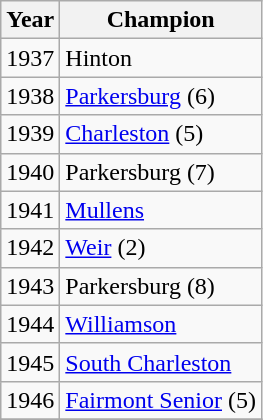<table class="wikitable">
<tr>
<th>Year</th>
<th>Champion</th>
</tr>
<tr>
<td>1937</td>
<td>Hinton</td>
</tr>
<tr>
<td>1938</td>
<td><a href='#'>Parkersburg</a> (6)</td>
</tr>
<tr>
<td>1939</td>
<td><a href='#'>Charleston</a> (5)</td>
</tr>
<tr>
<td>1940</td>
<td>Parkersburg (7)</td>
</tr>
<tr>
<td>1941</td>
<td><a href='#'>Mullens</a></td>
</tr>
<tr>
<td>1942</td>
<td><a href='#'>Weir</a> (2)</td>
</tr>
<tr>
<td>1943</td>
<td>Parkersburg (8)</td>
</tr>
<tr>
<td>1944</td>
<td><a href='#'>Williamson</a></td>
</tr>
<tr>
<td>1945</td>
<td><a href='#'>South Charleston</a></td>
</tr>
<tr>
<td>1946</td>
<td><a href='#'>Fairmont Senior</a> (5)</td>
</tr>
<tr>
</tr>
</table>
